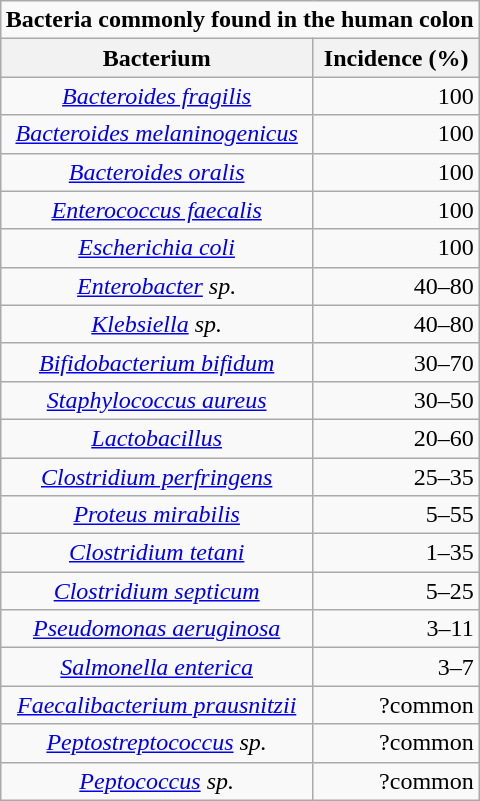<table class="wikitable" style = "float: right; margin-left:15px; text-align:center">
<tr>
<td colspan="2"><strong>Bacteria commonly found in the human colon</strong></td>
</tr>
<tr>
<th>Bacterium</th>
<th>Incidence (%)</th>
</tr>
<tr>
<td><em><a href='#'>Bacteroides fragilis</a></em></td>
<td style="text-align:right;">100</td>
</tr>
<tr>
<td><em><a href='#'>Bacteroides melaninogenicus</a></em></td>
<td style="text-align:right;">100</td>
</tr>
<tr>
<td><em><a href='#'>Bacteroides oralis</a></em></td>
<td style="text-align:right;">100</td>
</tr>
<tr>
<td><em><a href='#'>Enterococcus faecalis</a></em></td>
<td style="text-align:right;">100</td>
</tr>
<tr>
<td><em><a href='#'>Escherichia coli</a></em></td>
<td style="text-align:right;">100</td>
</tr>
<tr>
<td><em><a href='#'>Enterobacter</a> sp.</em></td>
<td style="text-align:right;">40–80</td>
</tr>
<tr>
<td><em><a href='#'>Klebsiella</a> sp.</em></td>
<td style="text-align:right;">40–80</td>
</tr>
<tr>
<td><em><a href='#'>Bifidobacterium bifidum</a></em></td>
<td style="text-align:right;">30–70</td>
</tr>
<tr>
<td><em><a href='#'>Staphylococcus aureus</a></em></td>
<td style="text-align:right;">30–50</td>
</tr>
<tr>
<td><em><a href='#'>Lactobacillus</a></em></td>
<td style="text-align:right;">20–60</td>
</tr>
<tr>
<td><em><a href='#'>Clostridium perfringens</a></em></td>
<td style="text-align:right;">25–35</td>
</tr>
<tr>
<td><em><a href='#'>Proteus mirabilis</a></em></td>
<td style="text-align:right;">5–55</td>
</tr>
<tr>
<td><em><a href='#'>Clostridium tetani</a></em></td>
<td style="text-align:right;">1–35</td>
</tr>
<tr>
<td><em><a href='#'>Clostridium septicum</a></em></td>
<td style="text-align:right;">5–25</td>
</tr>
<tr>
<td><em><a href='#'>Pseudomonas aeruginosa</a></em></td>
<td style="text-align:right;">3–11</td>
</tr>
<tr>
<td><em><a href='#'>Salmonella enterica</a></em></td>
<td style="text-align:right;">3–7</td>
</tr>
<tr>
<td><em><a href='#'>Faecalibacterium prausnitzii</a></em></td>
<td style="text-align:right;">?common</td>
</tr>
<tr>
<td><em><a href='#'>Peptostreptococcus</a> sp.</em></td>
<td style="text-align:right;">?common</td>
</tr>
<tr>
<td><em><a href='#'>Peptococcus</a> sp.</em></td>
<td style="text-align:right;">?common</td>
</tr>
</table>
